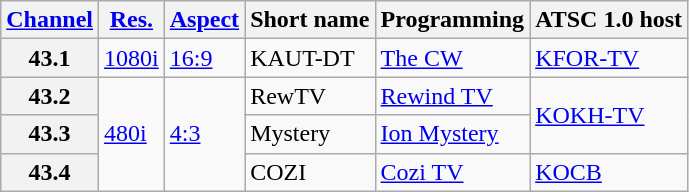<table class="wikitable">
<tr>
<th scope = "col"><a href='#'>Channel</a></th>
<th scope = "col"><a href='#'>Res.</a></th>
<th scope = "col"><a href='#'>Aspect</a></th>
<th scope = "col">Short name</th>
<th scope = "col">Programming</th>
<th scope = "col">ATSC 1.0 host</th>
</tr>
<tr>
<th scope = "row">43.1</th>
<td><a href='#'>1080i</a></td>
<td><a href='#'>16:9</a></td>
<td>KAUT-DT</td>
<td><a href='#'>The CW</a></td>
<td><a href='#'>KFOR-TV</a></td>
</tr>
<tr>
<th scope = "row">43.2</th>
<td rowspan="3"><a href='#'>480i</a></td>
<td rowspan="3"><a href='#'>4:3</a></td>
<td>RewTV</td>
<td><a href='#'>Rewind TV</a></td>
<td rowspan="2"><a href='#'>KOKH-TV</a></td>
</tr>
<tr>
<th scope = "row">43.3</th>
<td>Mystery</td>
<td><a href='#'>Ion Mystery</a></td>
</tr>
<tr>
<th scope = "row">43.4</th>
<td>COZI</td>
<td><a href='#'>Cozi TV</a></td>
<td><a href='#'>KOCB</a></td>
</tr>
</table>
